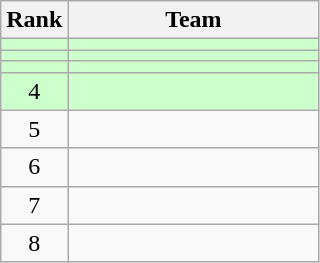<table class=wikitable style="text-align:center;">
<tr>
<th>Rank</th>
<th width=160>Team</th>
</tr>
<tr bgcolor=#CCFFCC>
<td></td>
<td align=left></td>
</tr>
<tr bgcolor=#CCFFCC>
<td></td>
<td align=left></td>
</tr>
<tr bgcolor=#CCFFCC>
<td></td>
<td align=left></td>
</tr>
<tr bgcolor=#CCFFCC>
<td>4</td>
<td align=left></td>
</tr>
<tr>
<td>5</td>
<td align=left></td>
</tr>
<tr>
<td>6</td>
<td align=left></td>
</tr>
<tr>
<td>7</td>
<td align=left></td>
</tr>
<tr>
<td>8</td>
<td align=left></td>
</tr>
</table>
